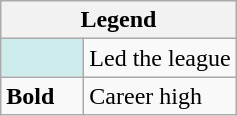<table class="wikitable mw-collapsible">
<tr>
<th colspan="2">Legend</th>
</tr>
<tr>
<td style="background:#cfecec; width:3em;"></td>
<td>Led the league</td>
</tr>
<tr>
<td><strong>Bold</strong></td>
<td>Career high</td>
</tr>
</table>
